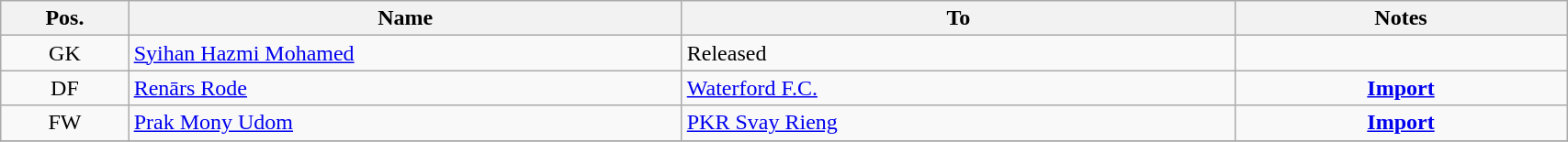<table class="wikitable" style="text-align:center; font-size:100%; width:90%;">
<tr>
<th style="width:2%">Pos.</th>
<th style="width:10%">Name</th>
<th style="width:10%">To</th>
<th style="width:6%">Notes</th>
</tr>
<tr>
<td>GK</td>
<td align=left> <a href='#'>Syihan Hazmi Mohamed</a></td>
<td align=left>Released</td>
<td></td>
</tr>
<tr>
<td>DF</td>
<td align=left> <a href='#'>Renārs Rode</a></td>
<td align=left> <a href='#'>Waterford F.C.</a></td>
<td><strong><a href='#'>Import</a></strong></td>
</tr>
<tr>
<td>FW</td>
<td align=left> <a href='#'>Prak Mony Udom</a></td>
<td align=left> <a href='#'>PKR Svay Rieng</a></td>
<td><strong><a href='#'>Import</a></strong></td>
</tr>
<tr>
</tr>
</table>
